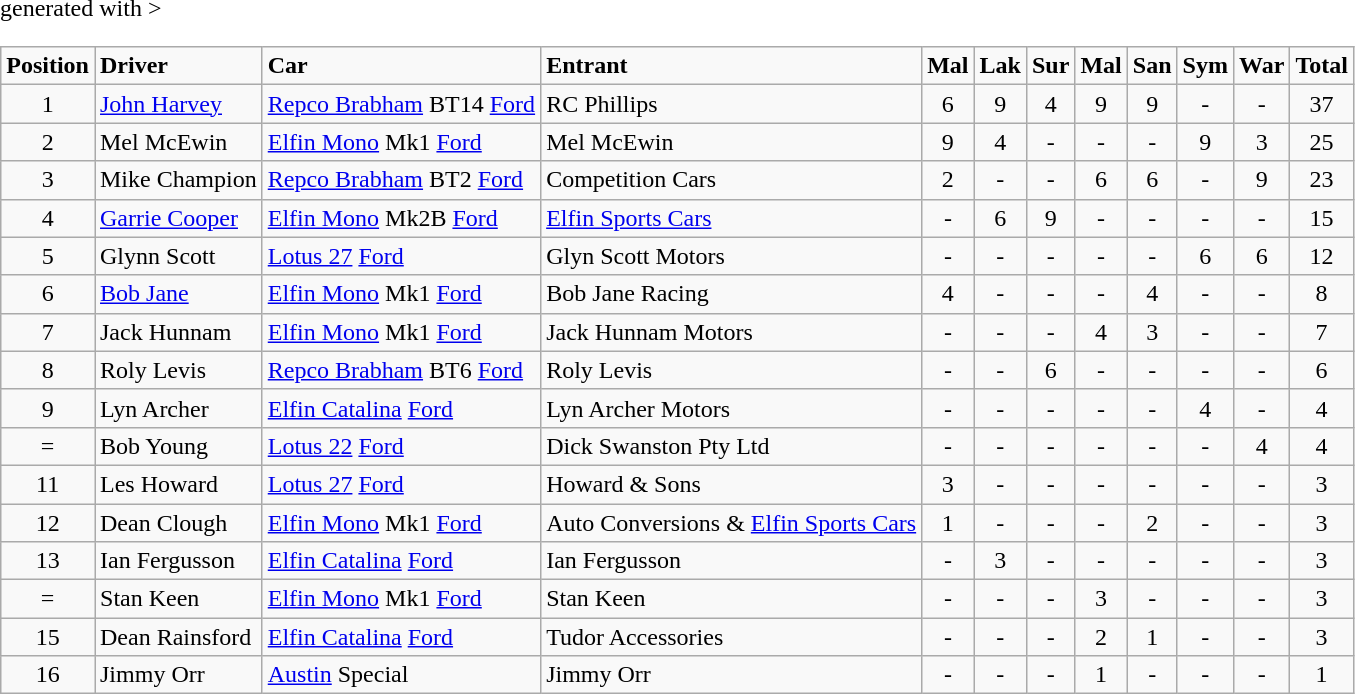<table class="wikitable" <hiddentext>generated with >
<tr style="font-weight:bold">
<td align="center">Position</td>
<td>Driver</td>
<td>Car</td>
<td>Entrant</td>
<td align="center">Mal</td>
<td align="center">Lak</td>
<td align="center">Sur</td>
<td align="center">Mal</td>
<td align="center">San</td>
<td align="center">Sym</td>
<td align="center">War</td>
<td align="center">Total</td>
</tr>
<tr>
<td align="center">1</td>
<td><a href='#'>John Harvey</a></td>
<td><a href='#'>Repco Brabham</a> BT14 <a href='#'>Ford</a></td>
<td>RC Phillips</td>
<td align="center">6</td>
<td align="center">9</td>
<td align="center">4</td>
<td align="center">9</td>
<td align="center">9</td>
<td align="center">-</td>
<td align="center">-</td>
<td align="center">37</td>
</tr>
<tr>
<td align="center">2</td>
<td>Mel McEwin</td>
<td><a href='#'>Elfin Mono</a> Mk1 <a href='#'>Ford</a></td>
<td>Mel McEwin</td>
<td align="center">9</td>
<td align="center">4</td>
<td align="center">-</td>
<td align="center">-</td>
<td align="center">-</td>
<td align="center">9</td>
<td align="center">3</td>
<td align="center">25</td>
</tr>
<tr>
<td align="center">3</td>
<td>Mike Champion</td>
<td><a href='#'>Repco Brabham</a> BT2 <a href='#'>Ford</a></td>
<td>Competition Cars</td>
<td align="center">2</td>
<td align="center">-</td>
<td align="center">-</td>
<td align="center">6</td>
<td align="center">6</td>
<td align="center">-</td>
<td align="center">9</td>
<td align="center">23</td>
</tr>
<tr>
<td align="center">4</td>
<td><a href='#'>Garrie Cooper</a></td>
<td><a href='#'>Elfin Mono</a> Mk2B <a href='#'>Ford</a></td>
<td><a href='#'>Elfin Sports Cars</a></td>
<td align="center">-</td>
<td align="center">6</td>
<td align="center">9</td>
<td align="center">-</td>
<td align="center">-</td>
<td align="center">-</td>
<td align="center">-</td>
<td align="center">15</td>
</tr>
<tr>
<td height="14" align="center">5</td>
<td>Glynn Scott</td>
<td><a href='#'>Lotus 27</a> <a href='#'>Ford</a></td>
<td>Glyn Scott Motors</td>
<td align="center">-</td>
<td align="center">-</td>
<td align="center">-</td>
<td align="center">-</td>
<td align="center">-</td>
<td align="center">6</td>
<td align="center">6</td>
<td align="center">12</td>
</tr>
<tr>
<td align="center">6</td>
<td><a href='#'>Bob Jane</a></td>
<td><a href='#'>Elfin Mono</a> Mk1 <a href='#'>Ford</a></td>
<td>Bob Jane Racing</td>
<td align="center">4</td>
<td align="center">-</td>
<td align="center">-</td>
<td align="center">-</td>
<td align="center">4</td>
<td align="center">-</td>
<td align="center">-</td>
<td align="center">8</td>
</tr>
<tr>
<td align="center">7</td>
<td>Jack Hunnam</td>
<td><a href='#'>Elfin Mono</a> Mk1 <a href='#'>Ford</a></td>
<td>Jack Hunnam Motors</td>
<td align="center">-</td>
<td align="center">-</td>
<td align="center">-</td>
<td align="center">4</td>
<td align="center">3</td>
<td align="center">-</td>
<td align="center">-</td>
<td align="center">7</td>
</tr>
<tr>
<td align="center">8</td>
<td>Roly Levis</td>
<td><a href='#'>Repco Brabham</a> BT6 <a href='#'>Ford</a></td>
<td>Roly Levis</td>
<td align="center">-</td>
<td align="center">-</td>
<td align="center">6</td>
<td align="center">-</td>
<td align="center">-</td>
<td align="center">-</td>
<td align="center">-</td>
<td align="center">6</td>
</tr>
<tr>
<td align="center">9</td>
<td>Lyn Archer</td>
<td><a href='#'>Elfin Catalina</a> <a href='#'>Ford</a></td>
<td>Lyn Archer Motors</td>
<td align="center">-</td>
<td align="center">-</td>
<td align="center">-</td>
<td align="center">-</td>
<td align="center">-</td>
<td align="center">4</td>
<td align="center">-</td>
<td align="center">4</td>
</tr>
<tr>
<td align="center">=</td>
<td>Bob Young</td>
<td><a href='#'>Lotus 22</a> <a href='#'>Ford</a></td>
<td>Dick Swanston Pty Ltd</td>
<td align="center">-</td>
<td align="center">-</td>
<td align="center">-</td>
<td align="center">-</td>
<td align="center">-</td>
<td align="center">-</td>
<td align="center">4</td>
<td align="center">4</td>
</tr>
<tr>
<td align="center">11</td>
<td>Les Howard</td>
<td><a href='#'>Lotus 27</a> <a href='#'>Ford</a></td>
<td>Howard & Sons</td>
<td align="center">3</td>
<td align="center">-</td>
<td align="center">-</td>
<td align="center">-</td>
<td align="center">-</td>
<td align="center">-</td>
<td align="center">-</td>
<td align="center">3</td>
</tr>
<tr>
<td align="center">12</td>
<td>Dean Clough</td>
<td><a href='#'>Elfin Mono</a> Mk1 <a href='#'>Ford</a></td>
<td>Auto Conversions & <a href='#'>Elfin Sports Cars</a></td>
<td align="center">1</td>
<td align="center">-</td>
<td align="center">-</td>
<td align="center">-</td>
<td align="center">2</td>
<td align="center">-</td>
<td align="center">-</td>
<td align="center">3</td>
</tr>
<tr>
<td align="center">13</td>
<td>Ian Fergusson</td>
<td><a href='#'>Elfin Catalina</a> <a href='#'>Ford</a></td>
<td>Ian Fergusson</td>
<td align="center">-</td>
<td align="center">3</td>
<td align="center">-</td>
<td align="center">-</td>
<td align="center">-</td>
<td align="center">-</td>
<td align="center">-</td>
<td align="center">3</td>
</tr>
<tr>
<td align="center">=</td>
<td>Stan Keen</td>
<td><a href='#'>Elfin Mono</a> Mk1 <a href='#'>Ford</a></td>
<td>Stan Keen</td>
<td align="center">-</td>
<td align="center">-</td>
<td align="center">-</td>
<td align="center">3</td>
<td align="center">-</td>
<td align="center">-</td>
<td align="center">-</td>
<td align="center">3</td>
</tr>
<tr>
<td align="center">15</td>
<td>Dean Rainsford</td>
<td><a href='#'>Elfin Catalina</a> <a href='#'>Ford</a></td>
<td>Tudor Accessories</td>
<td align="center">-</td>
<td align="center">-</td>
<td align="center">-</td>
<td align="center">2</td>
<td align="center">1</td>
<td align="center">-</td>
<td align="center">-</td>
<td align="center">3</td>
</tr>
<tr>
<td align="center">16</td>
<td>Jimmy Orr</td>
<td><a href='#'>Austin</a> Special</td>
<td>Jimmy Orr</td>
<td align="center">-</td>
<td align="center">-</td>
<td align="center">-</td>
<td align="center">1</td>
<td align="center">-</td>
<td align="center">-</td>
<td align="center">-</td>
<td align="center">1</td>
</tr>
</table>
